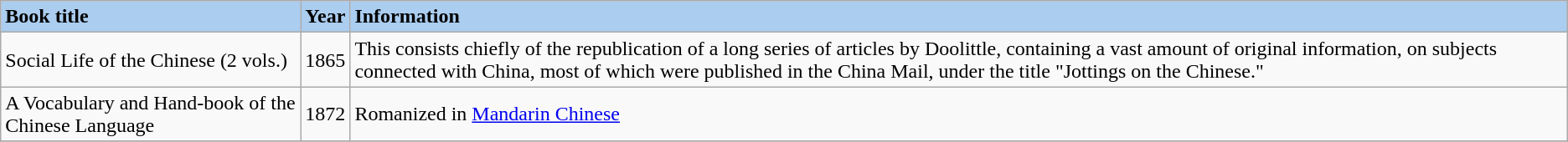<table class="wikitable">
<tr>
<td bgcolor="#ABCDEF"><strong>Book title</strong></td>
<td bgcolor="#ABCDEF"><strong>Year</strong></td>
<td bgcolor="#ABCDEF"><strong>Information</strong></td>
</tr>
<tr>
<td>Social Life of the Chinese (2 vols.)</td>
<td>1865</td>
<td>This consists chiefly of the republication of a long series of articles by Doolittle, containing a vast amount of original information, on subjects connected with China, most of which were published in the China Mail, under the title "Jottings on the Chinese."</td>
</tr>
<tr>
<td>A Vocabulary and Hand-book of the Chinese Language</td>
<td>1872</td>
<td>Romanized in <a href='#'>Mandarin Chinese</a></td>
</tr>
<tr>
</tr>
</table>
